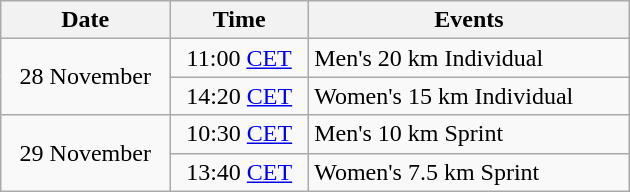<table class="wikitable" style="text-align: center" width="420">
<tr>
<th>Date</th>
<th>Time</th>
<th>Events</th>
</tr>
<tr>
<td rowspan=2>28 November</td>
<td>11:00 <a href='#'>CET</a></td>
<td style="text-align: left">Men's 20 km Individual</td>
</tr>
<tr>
<td>14:20 <a href='#'>CET</a></td>
<td style="text-align: left">Women's 15 km Individual</td>
</tr>
<tr>
<td rowspan=2>29 November</td>
<td>10:30 <a href='#'>CET</a></td>
<td style="text-align: left">Men's 10 km Sprint</td>
</tr>
<tr>
<td>13:40 <a href='#'>CET</a></td>
<td style="text-align: left">Women's 7.5 km Sprint</td>
</tr>
</table>
